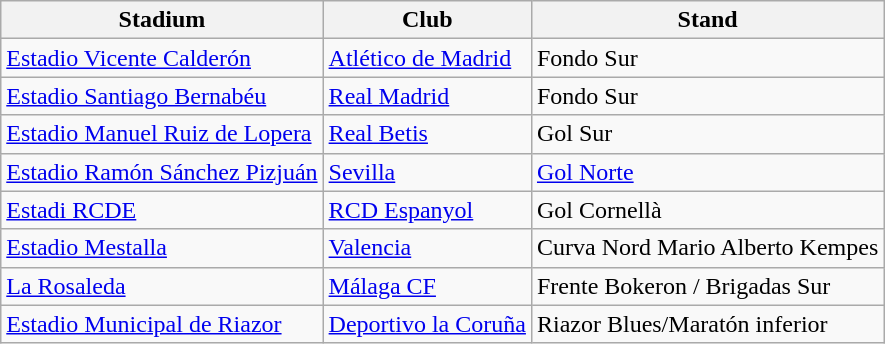<table class="wikitable">
<tr>
<th>Stadium</th>
<th>Club</th>
<th>Stand</th>
</tr>
<tr>
<td style="text-align:left;"><a href='#'>Estadio Vicente Calderón</a></td>
<td><a href='#'>Atlético de Madrid</a></td>
<td>Fondo Sur</td>
</tr>
<tr>
<td style="text-align:left;"><a href='#'>Estadio Santiago Bernabéu</a></td>
<td><a href='#'>Real Madrid</a></td>
<td>Fondo Sur</td>
</tr>
<tr>
<td style="text-align:left;"><a href='#'>Estadio Manuel Ruiz de Lopera</a></td>
<td><a href='#'>Real Betis</a></td>
<td>Gol Sur</td>
</tr>
<tr>
<td style="text-align:left;"><a href='#'>Estadio Ramón Sánchez Pizjuán</a></td>
<td><a href='#'>Sevilla</a></td>
<td><a href='#'>Gol Norte</a></td>
</tr>
<tr>
<td style="text-align:left;"><a href='#'>Estadi RCDE</a></td>
<td><a href='#'>RCD Espanyol</a></td>
<td>Gol Cornellà</td>
</tr>
<tr>
<td style="text-align:left;"><a href='#'>Estadio Mestalla</a></td>
<td><a href='#'>Valencia</a></td>
<td>Curva Nord Mario Alberto Kempes</td>
</tr>
<tr>
<td style="text-align:left;"><a href='#'>La Rosaleda</a></td>
<td><a href='#'>Málaga CF</a></td>
<td>Frente Bokeron / Brigadas Sur</td>
</tr>
<tr>
<td style="text-align:left;"><a href='#'>Estadio Municipal de Riazor</a></td>
<td><a href='#'>Deportivo la Coruña</a></td>
<td>Riazor Blues/Maratón inferior</td>
</tr>
</table>
